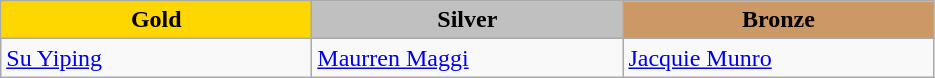<table class="wikitable" style="text-align:left">
<tr align="center">
<td width=200 bgcolor=gold><strong>Gold</strong></td>
<td width=200 bgcolor=silver><strong>Silver</strong></td>
<td width=200 bgcolor=CC9966><strong>Bronze</strong></td>
</tr>
<tr>
<td><a href='#'>Su Yiping</a><br><em></em></td>
<td><a href='#'>Maurren Maggi</a><br><em></em></td>
<td><a href='#'>Jacquie Munro</a><br><em></em></td>
</tr>
</table>
